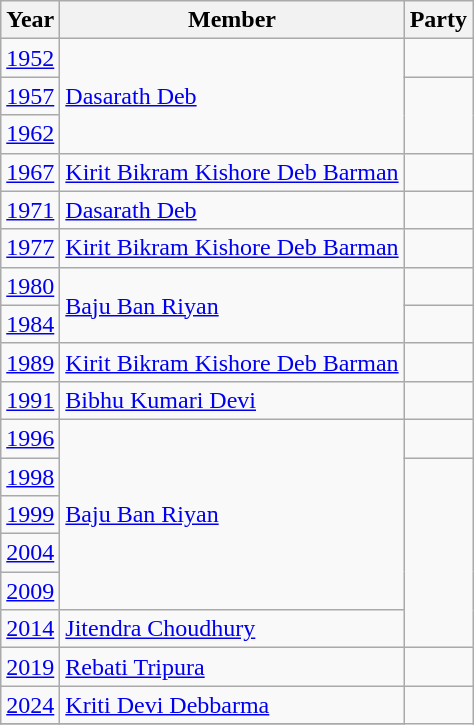<table class="wikitable sortable">
<tr>
<th>Year</th>
<th>Member</th>
<th colspan="2">Party</th>
</tr>
<tr>
<td><a href='#'>1952</a></td>
<td rowspan="3"><a href='#'>Dasarath Deb</a></td>
<td></td>
</tr>
<tr>
<td><a href='#'>1957</a></td>
</tr>
<tr>
<td><a href='#'>1962</a></td>
</tr>
<tr>
<td><a href='#'>1967</a></td>
<td><a href='#'>Kirit Bikram Kishore Deb Barman</a></td>
<td></td>
</tr>
<tr>
<td><a href='#'>1971</a></td>
<td><a href='#'>Dasarath Deb</a></td>
<td></td>
</tr>
<tr>
<td><a href='#'>1977</a></td>
<td><a href='#'>Kirit Bikram Kishore Deb Barman</a></td>
<td></td>
</tr>
<tr>
<td><a href='#'>1980</a></td>
<td rowspan="2"><a href='#'>Baju Ban Riyan</a></td>
<td></td>
</tr>
<tr>
<td><a href='#'>1984</a></td>
</tr>
<tr>
<td><a href='#'>1989</a></td>
<td><a href='#'>Kirit Bikram Kishore Deb Barman</a></td>
<td></td>
</tr>
<tr>
<td><a href='#'>1991</a></td>
<td><a href='#'>Bibhu Kumari Devi</a></td>
</tr>
<tr>
<td><a href='#'>1996</a></td>
<td rowspan="5"><a href='#'>Baju Ban Riyan</a></td>
<td></td>
</tr>
<tr>
<td><a href='#'>1998</a></td>
</tr>
<tr>
<td><a href='#'>1999</a></td>
</tr>
<tr>
<td><a href='#'>2004</a></td>
</tr>
<tr>
<td><a href='#'>2009</a></td>
</tr>
<tr>
<td><a href='#'>2014</a></td>
<td><a href='#'>Jitendra Choudhury</a></td>
</tr>
<tr>
<td><a href='#'>2019</a></td>
<td><a href='#'>Rebati Tripura</a></td>
<td></td>
</tr>
<tr>
<td><a href='#'>2024</a></td>
<td><a href='#'>Kriti Devi Debbarma</a></td>
</tr>
<tr>
</tr>
</table>
